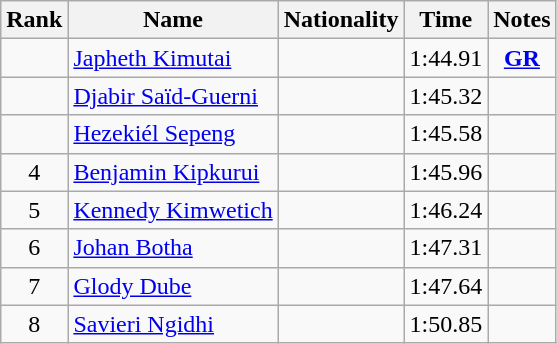<table class="wikitable sortable" style="text-align:center">
<tr>
<th>Rank</th>
<th>Name</th>
<th>Nationality</th>
<th>Time</th>
<th>Notes</th>
</tr>
<tr>
<td></td>
<td align=left><a href='#'>Japheth Kimutai</a></td>
<td align=left></td>
<td>1:44.91</td>
<td><strong><a href='#'>GR</a></strong></td>
</tr>
<tr>
<td></td>
<td align=left><a href='#'>Djabir Saïd-Guerni</a></td>
<td align=left></td>
<td>1:45.32</td>
<td></td>
</tr>
<tr>
<td></td>
<td align=left><a href='#'>Hezekiél Sepeng</a></td>
<td align=left></td>
<td>1:45.58</td>
<td></td>
</tr>
<tr>
<td>4</td>
<td align=left><a href='#'>Benjamin Kipkurui</a></td>
<td align=left></td>
<td>1:45.96</td>
<td></td>
</tr>
<tr>
<td>5</td>
<td align=left><a href='#'>Kennedy Kimwetich</a></td>
<td align=left></td>
<td>1:46.24</td>
<td></td>
</tr>
<tr>
<td>6</td>
<td align=left><a href='#'>Johan Botha</a></td>
<td align=left></td>
<td>1:47.31</td>
<td></td>
</tr>
<tr>
<td>7</td>
<td align=left><a href='#'>Glody Dube</a></td>
<td align=left></td>
<td>1:47.64</td>
<td></td>
</tr>
<tr>
<td>8</td>
<td align=left><a href='#'>Savieri Ngidhi</a></td>
<td align=left></td>
<td>1:50.85</td>
<td></td>
</tr>
</table>
